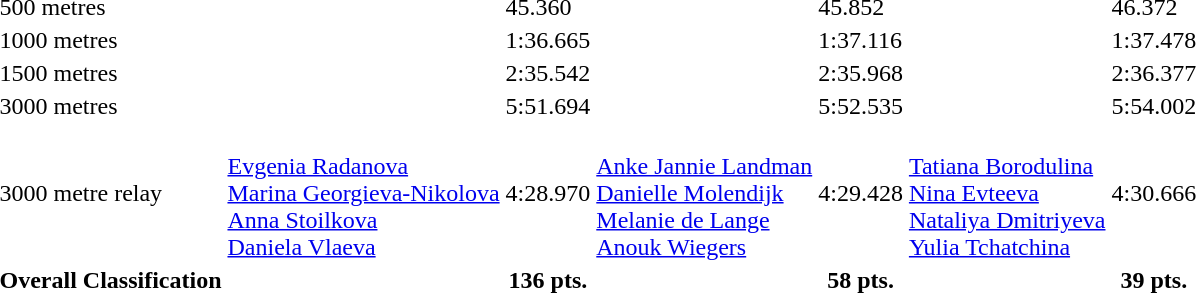<table>
<tr>
<td>500 metres</td>
<td></td>
<td>45.360</td>
<td></td>
<td>45.852</td>
<td></td>
<td>46.372</td>
</tr>
<tr>
<td>1000 metres</td>
<td></td>
<td>1:36.665</td>
<td></td>
<td>1:37.116</td>
<td></td>
<td>1:37.478</td>
</tr>
<tr>
<td>1500 metres</td>
<td></td>
<td>2:35.542</td>
<td></td>
<td>2:35.968</td>
<td></td>
<td>2:36.377</td>
</tr>
<tr>
<td>3000 metres</td>
<td></td>
<td>5:51.694</td>
<td></td>
<td>5:52.535</td>
<td></td>
<td>5:54.002</td>
</tr>
<tr>
<td>3000 metre relay</td>
<td valign=top><br><a href='#'>Evgenia Radanova</a><br><a href='#'>Marina Georgieva-Nikolova</a><br><a href='#'>Anna Stoilkova</a><br><a href='#'>Daniela Vlaeva</a></td>
<td>4:28.970</td>
<td valign=top><br><a href='#'>Anke Jannie Landman</a><br><a href='#'>Danielle Molendijk</a><br><a href='#'>Melanie de Lange</a><br><a href='#'>Anouk Wiegers</a></td>
<td>4:29.428</td>
<td valign=top><br><a href='#'>Tatiana Borodulina</a><br><a href='#'>Nina Evteeva</a><br><a href='#'>Nataliya Dmitriyeva</a><br><a href='#'>Yulia Tchatchina</a></td>
<td>4:30.666</td>
</tr>
<tr>
<th>Overall Classification</th>
<th></th>
<th>136 pts.</th>
<th></th>
<th>58 pts.</th>
<th></th>
<th>39 pts.</th>
</tr>
</table>
